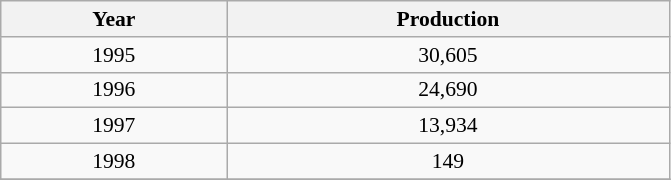<table class="wikitable" style="font-size:90%; text-align:center">
<tr>
<th style="width:10em">Year</th>
<th style="width:20em">Production</th>
</tr>
<tr>
<td>1995</td>
<td>30,605</td>
</tr>
<tr>
<td>1996</td>
<td>24,690</td>
</tr>
<tr>
<td>1997</td>
<td>13,934</td>
</tr>
<tr>
<td>1998</td>
<td>149</td>
</tr>
<tr>
</tr>
</table>
